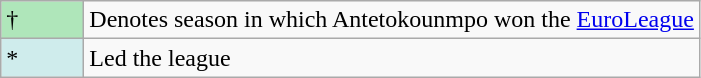<table class="wikitable">
<tr>
<td style="background:#AFE6BA; width:3em;">†</td>
<td>Denotes season in which Antetokounmpo won the <a href='#'>EuroLeague</a></td>
</tr>
<tr>
<td style="background:#CFECEC; width:1em">*</td>
<td>Led the league</td>
</tr>
</table>
